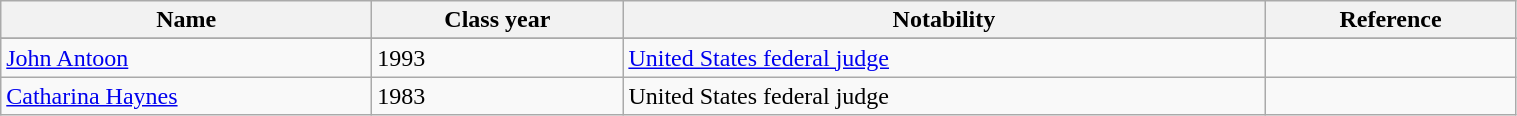<table class="wikitable sortable" style="width: 80%;">
<tr valign="top">
<th style="width: 15em;">Name</th>
<th style="width: 10em;">Class year</th>
<th>Notability</th>
<th class="unsortable"  style="width: 10em;">Reference</th>
</tr>
<tr>
</tr>
<tr>
<td><a href='#'>John Antoon</a></td>
<td>1993</td>
<td><a href='#'>United States federal judge</a></td>
<td></td>
</tr>
<tr>
<td><a href='#'>Catharina Haynes</a></td>
<td>1983</td>
<td>United States federal judge</td>
<td></td>
</tr>
</table>
